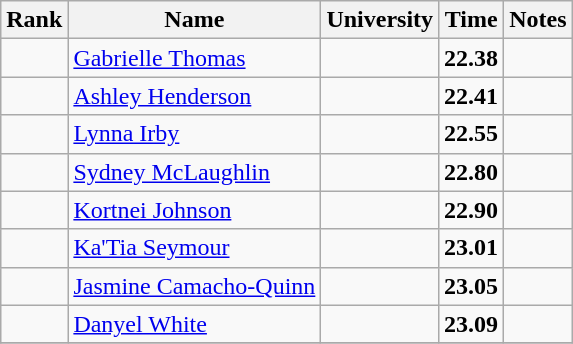<table class="wikitable sortable" style="text-align:center">
<tr>
<th>Rank</th>
<th>Name</th>
<th>University</th>
<th>Time</th>
<th>Notes</th>
</tr>
<tr>
<td></td>
<td align=left><a href='#'>Gabrielle Thomas</a></td>
<td></td>
<td><strong>22.38</strong></td>
<td>   </td>
</tr>
<tr>
<td></td>
<td align=left><a href='#'>Ashley Henderson</a></td>
<td></td>
<td><strong>22.41</strong></td>
<td></td>
</tr>
<tr>
<td></td>
<td align=left><a href='#'>Lynna Irby</a></td>
<td></td>
<td><strong>22.55</strong></td>
<td></td>
</tr>
<tr>
<td></td>
<td align=left><a href='#'>Sydney McLaughlin</a></td>
<td></td>
<td><strong>22.80</strong></td>
<td></td>
</tr>
<tr>
<td></td>
<td align=left><a href='#'>Kortnei Johnson</a></td>
<td></td>
<td><strong>22.90</strong></td>
<td></td>
</tr>
<tr>
<td></td>
<td align=left><a href='#'>Ka'Tia Seymour</a></td>
<td></td>
<td><strong>23.01</strong></td>
<td></td>
</tr>
<tr>
<td></td>
<td align=left><a href='#'>Jasmine Camacho-Quinn</a></td>
<td></td>
<td><strong>23.05</strong></td>
<td></td>
</tr>
<tr>
<td></td>
<td align=left><a href='#'>Danyel White</a></td>
<td></td>
<td><strong>23.09</strong></td>
<td></td>
</tr>
<tr>
</tr>
</table>
